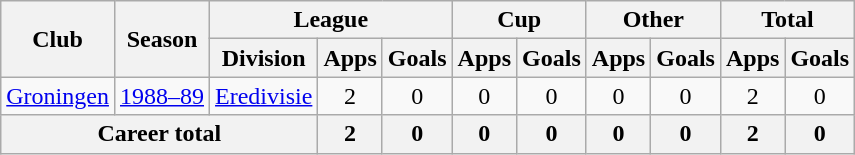<table class="wikitable" style="text-align: center">
<tr>
<th rowspan="2">Club</th>
<th rowspan="2">Season</th>
<th colspan="3">League</th>
<th colspan="2">Cup</th>
<th colspan="2">Other</th>
<th colspan="2">Total</th>
</tr>
<tr>
<th>Division</th>
<th>Apps</th>
<th>Goals</th>
<th>Apps</th>
<th>Goals</th>
<th>Apps</th>
<th>Goals</th>
<th>Apps</th>
<th>Goals</th>
</tr>
<tr>
<td><a href='#'>Groningen</a></td>
<td><a href='#'>1988–89</a></td>
<td><a href='#'>Eredivisie</a></td>
<td>2</td>
<td>0</td>
<td>0</td>
<td>0</td>
<td>0</td>
<td>0</td>
<td>2</td>
<td>0</td>
</tr>
<tr>
<th colspan="3"><strong>Career total</strong></th>
<th>2</th>
<th>0</th>
<th>0</th>
<th>0</th>
<th>0</th>
<th>0</th>
<th>2</th>
<th>0</th>
</tr>
</table>
